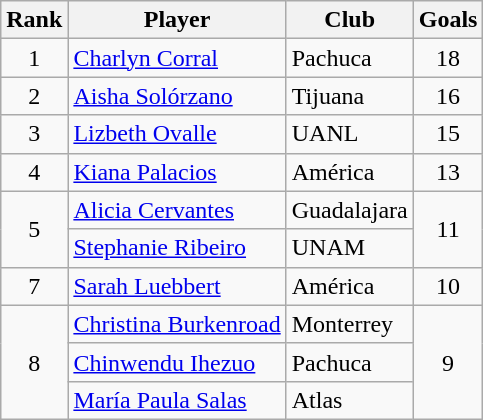<table class="wikitable">
<tr>
<th>Rank</th>
<th>Player</th>
<th>Club</th>
<th>Goals</th>
</tr>
<tr>
<td align=center rowspan=1>1</td>
<td> <a href='#'>Charlyn Corral</a></td>
<td>Pachuca</td>
<td align=center rowspan=1>18</td>
</tr>
<tr>
<td align=center rowspan=1>2</td>
<td> <a href='#'>Aisha Solórzano</a></td>
<td>Tijuana</td>
<td align=center rowspan=1>16</td>
</tr>
<tr>
<td align=center rowspan=1>3</td>
<td> <a href='#'>Lizbeth Ovalle</a></td>
<td>UANL</td>
<td align=center rowspan=1>15</td>
</tr>
<tr>
<td align=center rowspan=1>4</td>
<td> <a href='#'>Kiana Palacios</a></td>
<td>América</td>
<td align=center rowspan=1>13</td>
</tr>
<tr>
<td align=center rowspan=2>5</td>
<td> <a href='#'>Alicia Cervantes</a></td>
<td>Guadalajara</td>
<td align=center rowspan=2>11</td>
</tr>
<tr>
<td> <a href='#'>Stephanie Ribeiro</a></td>
<td>UNAM</td>
</tr>
<tr>
<td align=center rowspan=1>7</td>
<td> <a href='#'>Sarah Luebbert</a></td>
<td>América</td>
<td align=center rowspan=1>10</td>
</tr>
<tr>
<td align=center rowspan=3>8</td>
<td> <a href='#'>Christina Burkenroad</a></td>
<td>Monterrey</td>
<td align=center rowspan=3>9</td>
</tr>
<tr>
<td> <a href='#'>Chinwendu Ihezuo</a></td>
<td>Pachuca</td>
</tr>
<tr>
<td> <a href='#'>María Paula Salas</a></td>
<td>Atlas</td>
</tr>
</table>
